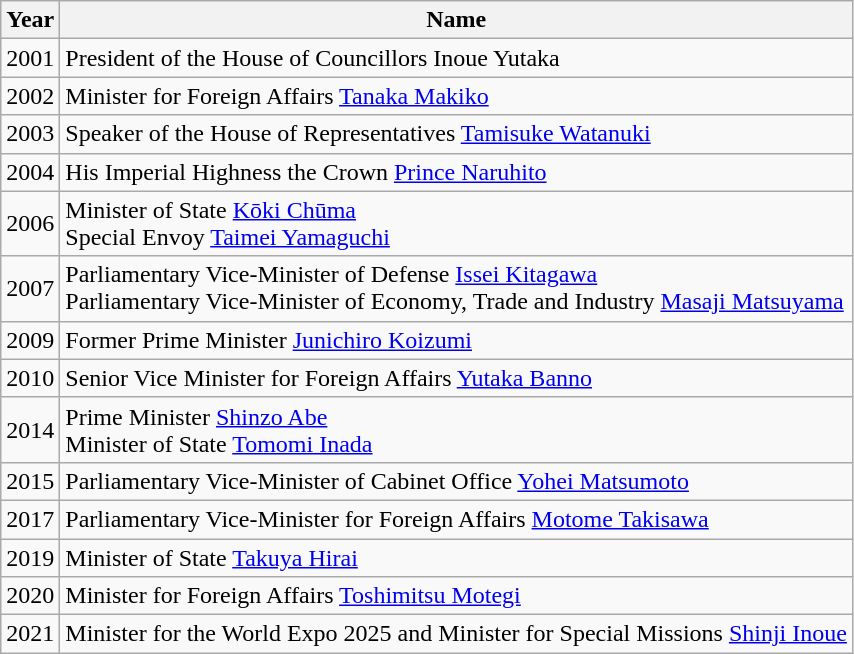<table class="wikitable">
<tr>
<th>Year</th>
<th>Name</th>
</tr>
<tr>
<td>2001</td>
<td>President of the House of Councillors Inoue Yutaka</td>
</tr>
<tr>
<td>2002</td>
<td>Minister for Foreign Affairs <a href='#'>Tanaka Makiko</a></td>
</tr>
<tr>
<td>2003</td>
<td>Speaker of the House of Representatives <a href='#'>Tamisuke Watanuki</a></td>
</tr>
<tr>
<td>2004</td>
<td>His Imperial Highness the Crown <a href='#'>Prince Naruhito</a></td>
</tr>
<tr>
<td>2006</td>
<td>Minister of State <a href='#'>Kōki Chūma</a><br>Special Envoy <a href='#'>Taimei Yamaguchi</a></td>
</tr>
<tr>
<td>2007</td>
<td>Parliamentary Vice-Minister of Defense <a href='#'>Issei Kitagawa</a><br>Parliamentary Vice-Minister of Economy, Trade and Industry <a href='#'>Masaji Matsuyama</a></td>
</tr>
<tr>
<td>2009</td>
<td>Former Prime Minister <a href='#'>Junichiro Koizumi</a></td>
</tr>
<tr>
<td>2010</td>
<td>Senior Vice Minister for Foreign Affairs <a href='#'>Yutaka Banno</a></td>
</tr>
<tr>
<td>2014</td>
<td>Prime Minister <a href='#'>Shinzo Abe</a><br>Minister of State <a href='#'>Tomomi Inada</a></td>
</tr>
<tr>
<td>2015</td>
<td>Parliamentary Vice-Minister of Cabinet Office <a href='#'>Yohei Matsumoto</a></td>
</tr>
<tr>
<td>2017</td>
<td>Parliamentary Vice-Minister for Foreign Affairs <a href='#'>Motome Takisawa</a></td>
</tr>
<tr>
<td>2019</td>
<td>Minister of State <a href='#'>Takuya Hirai</a></td>
</tr>
<tr>
<td>2020</td>
<td>Minister for Foreign Affairs <a href='#'>Toshimitsu Motegi</a></td>
</tr>
<tr>
<td>2021</td>
<td>Minister for the World Expo 2025 and Minister for Special Missions <a href='#'>Shinji Inoue</a></td>
</tr>
</table>
